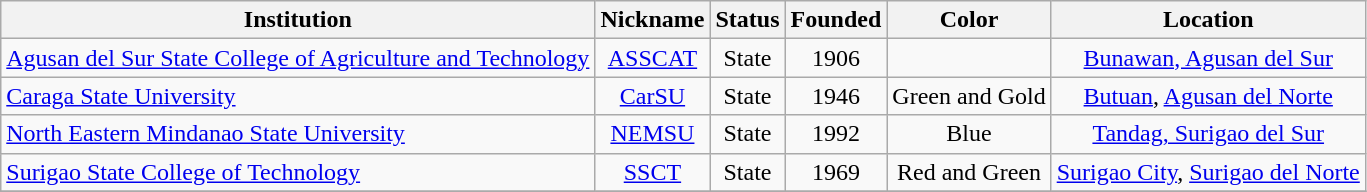<table class="wikitable sortable">
<tr>
<th>Institution</th>
<th>Nickname</th>
<th>Status</th>
<th>Founded</th>
<th>Color</th>
<th>Location</th>
</tr>
<tr>
<td><a href='#'>Agusan del Sur State College of Agriculture and Technology</a></td>
<td align="center"><a href='#'>ASSCAT</a></td>
<td align="center">State</td>
<td align="center">1906</td>
<td align="center"></td>
<td align="center"><a href='#'>Bunawan, Agusan del Sur</a></td>
</tr>
<tr>
<td><a href='#'>Caraga State University</a></td>
<td align="center"><a href='#'>CarSU</a></td>
<td align="center">State</td>
<td align="center">1946</td>
<td align="center">Green and Gold</td>
<td align="center"><a href='#'>Butuan</a>, <a href='#'>Agusan del Norte</a></td>
</tr>
<tr>
<td><a href='#'>North Eastern Mindanao State University</a></td>
<td align="center"><a href='#'>NEMSU</a></td>
<td align="center">State</td>
<td align="center">1992</td>
<td align="center">Blue</td>
<td align="center"><a href='#'>Tandag, Surigao del Sur</a></td>
</tr>
<tr>
<td><a href='#'>Surigao State College of Technology</a></td>
<td align="center"><a href='#'>SSCT</a></td>
<td align="center">State</td>
<td align="center">1969</td>
<td align="center">Red and Green</td>
<td align="center"><a href='#'>Surigao City</a>, <a href='#'>Surigao del Norte</a></td>
</tr>
<tr>
</tr>
</table>
